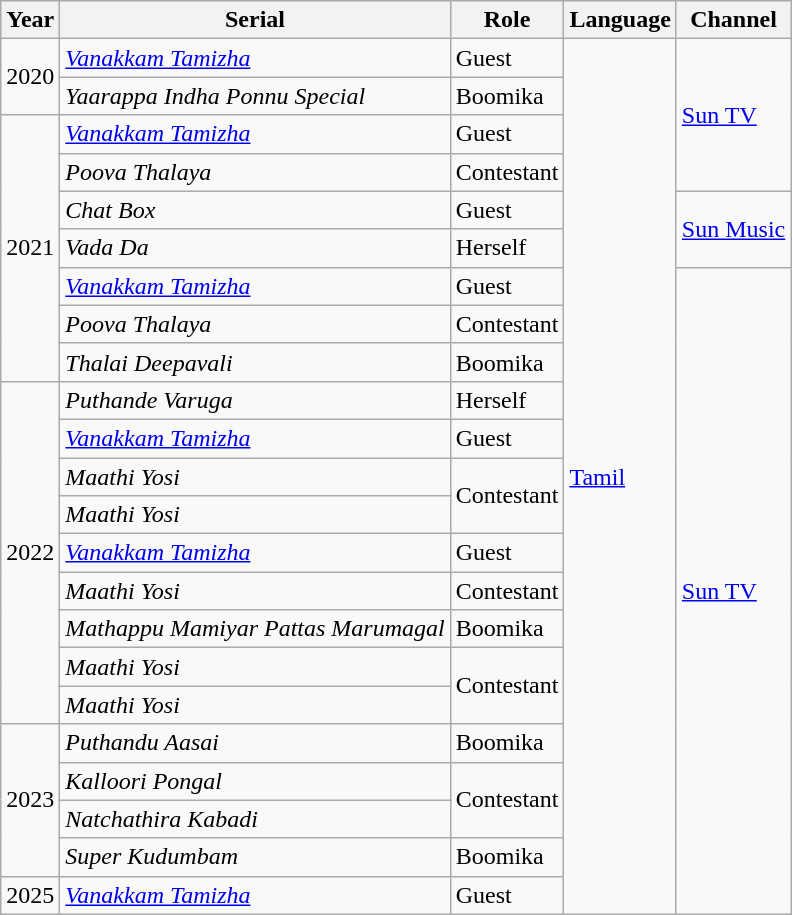<table class="wikitable">
<tr>
<th>Year</th>
<th>Serial</th>
<th>Role</th>
<th>Language</th>
<th>Channel</th>
</tr>
<tr>
<td rowspan="2">2020</td>
<td><em><a href='#'>Vanakkam Tamizha</a></em></td>
<td>Guest</td>
<td rowspan="25"><a href='#'>Tamil</a></td>
<td rowspan="4"><a href='#'>Sun TV</a></td>
</tr>
<tr>
<td><em>Yaarappa Indha Ponnu Special</em></td>
<td>Boomika</td>
</tr>
<tr>
<td rowspan="7">2021</td>
<td><em><a href='#'>Vanakkam Tamizha</a></em></td>
<td>Guest</td>
</tr>
<tr>
<td><em>Poova Thalaya</em></td>
<td>Contestant</td>
</tr>
<tr>
<td><em>Chat Box</em></td>
<td>Guest</td>
<td rowspan="2"><a href='#'>Sun Music</a></td>
</tr>
<tr>
<td><em>Vada Da</em></td>
<td>Herself</td>
</tr>
<tr>
<td><em><a href='#'>Vanakkam Tamizha</a></em></td>
<td>Guest</td>
<td rowspan="18"><a href='#'>Sun TV</a></td>
</tr>
<tr>
<td><em>Poova Thalaya</em></td>
<td>Contestant</td>
</tr>
<tr>
<td><em>Thalai Deepavali</em></td>
<td>Boomika</td>
</tr>
<tr>
<td rowspan="9">2022</td>
<td><em>Puthande Varuga</em></td>
<td>Herself</td>
</tr>
<tr>
<td><em><a href='#'>Vanakkam Tamizha</a></em></td>
<td>Guest</td>
</tr>
<tr>
<td><em>Maathi Yosi</em></td>
<td rowspan="2">Contestant</td>
</tr>
<tr>
<td><em>Maathi Yosi</em></td>
</tr>
<tr>
<td><em><a href='#'>Vanakkam Tamizha</a></em></td>
<td>Guest</td>
</tr>
<tr>
<td><em>Maathi Yosi</em></td>
<td>Contestant</td>
</tr>
<tr>
<td><em>Mathappu Mamiyar Pattas Marumagal</em></td>
<td>Boomika</td>
</tr>
<tr>
<td><em>Maathi Yosi</em></td>
<td rowspan="2">Contestant</td>
</tr>
<tr>
<td><em>Maathi Yosi</em></td>
</tr>
<tr>
<td rowspan="4">2023</td>
<td><em>Puthandu Aasai</em></td>
<td>Boomika</td>
</tr>
<tr>
<td><em>Kalloori Pongal</em></td>
<td rowspan="2">Contestant</td>
</tr>
<tr>
<td><em>Natchathira Kabadi</em></td>
</tr>
<tr>
<td><em>Super Kudumbam</em></td>
<td>Boomika</td>
</tr>
<tr>
<td>2025</td>
<td><em><a href='#'>Vanakkam Tamizha</a></em></td>
<td>Guest</td>
</tr>
</table>
